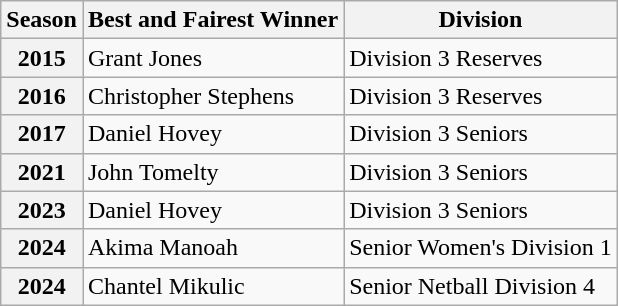<table class="wikitable sortable">
<tr>
<th>Season</th>
<th>Best and Fairest Winner</th>
<th>Division</th>
</tr>
<tr>
<th>2015</th>
<td>Grant Jones</td>
<td>Division 3 Reserves</td>
</tr>
<tr>
<th>2016</th>
<td>Christopher Stephens</td>
<td>Division 3 Reserves</td>
</tr>
<tr>
<th>2017</th>
<td>Daniel Hovey</td>
<td>Division 3 Seniors</td>
</tr>
<tr>
<th>2021</th>
<td>John Tomelty</td>
<td>Division 3 Seniors</td>
</tr>
<tr>
<th>2023</th>
<td>Daniel Hovey</td>
<td>Division 3 Seniors</td>
</tr>
<tr>
<th>2024</th>
<td>Akima Manoah</td>
<td>Senior Women's Division 1</td>
</tr>
<tr>
<th>2024</th>
<td>Chantel Mikulic</td>
<td>Senior Netball Division 4</td>
</tr>
</table>
